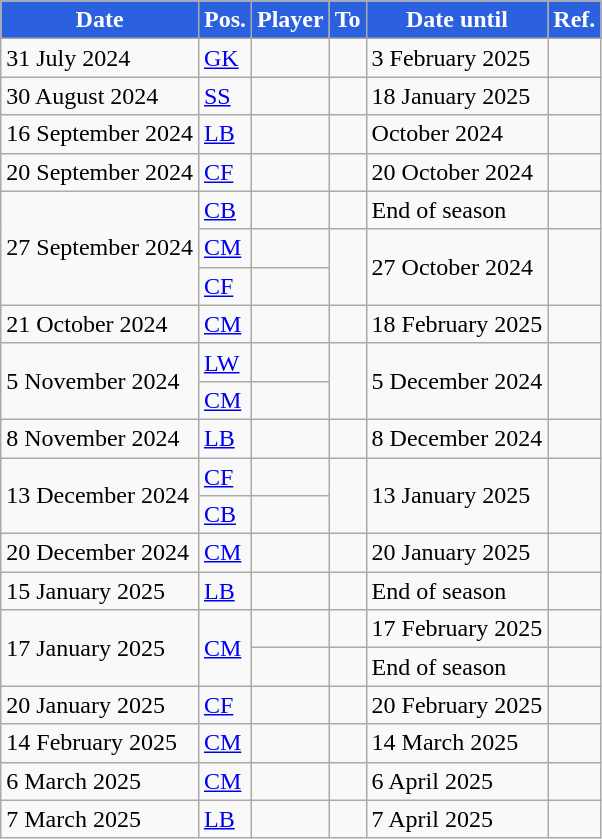<table class="wikitable plainrowheaders sortable">
<tr>
<th style="background:#2B60DE; color:#fff;">Date</th>
<th style="background:#2B60DE; color:#fff;">Pos.</th>
<th style="background:#2B60DE; color:#fff;">Player</th>
<th style="background:#2B60DE; color:#fff;">To</th>
<th style="background:#2B60DE; color:#fff;">Date until</th>
<th style="background:#2B60DE; color:#fff;">Ref.</th>
</tr>
<tr>
<td>31 July 2024</td>
<td><a href='#'>GK</a></td>
<td></td>
<td></td>
<td>3 February 2025</td>
<td></td>
</tr>
<tr>
<td>30 August 2024</td>
<td><a href='#'>SS</a></td>
<td></td>
<td></td>
<td>18 January 2025</td>
<td></td>
</tr>
<tr>
<td>16 September 2024</td>
<td><a href='#'>LB</a></td>
<td></td>
<td></td>
<td>October 2024</td>
<td></td>
</tr>
<tr>
<td>20 September 2024</td>
<td><a href='#'>CF</a></td>
<td></td>
<td></td>
<td>20 October 2024</td>
<td></td>
</tr>
<tr>
<td rowspan="3">27 September 2024</td>
<td><a href='#'>CB</a></td>
<td></td>
<td></td>
<td>End of season</td>
<td></td>
</tr>
<tr>
<td><a href='#'>CM</a></td>
<td></td>
<td rowspan="2"></td>
<td rowspan="2">27 October 2024</td>
<td rowspan="2"></td>
</tr>
<tr>
<td><a href='#'>CF</a></td>
<td></td>
</tr>
<tr>
<td>21 October 2024</td>
<td><a href='#'>CM</a></td>
<td></td>
<td></td>
<td>18 February 2025</td>
<td></td>
</tr>
<tr>
<td rowspan="2">5 November 2024</td>
<td><a href='#'>LW</a></td>
<td></td>
<td rowspan="2"></td>
<td rowspan="2">5 December 2024</td>
<td rowspan="2"></td>
</tr>
<tr>
<td><a href='#'>CM</a></td>
<td></td>
</tr>
<tr>
<td>8 November 2024</td>
<td><a href='#'>LB</a></td>
<td></td>
<td></td>
<td>8 December 2024</td>
<td></td>
</tr>
<tr>
<td rowspan="2">13 December 2024</td>
<td><a href='#'>CF</a></td>
<td></td>
<td rowspan="2"></td>
<td rowspan="2">13 January 2025</td>
<td rowspan="2"></td>
</tr>
<tr>
<td><a href='#'>CB</a></td>
<td></td>
</tr>
<tr>
<td>20 December 2024</td>
<td><a href='#'>CM</a></td>
<td></td>
<td></td>
<td>20 January 2025</td>
<td></td>
</tr>
<tr>
<td>15 January 2025</td>
<td><a href='#'>LB</a></td>
<td></td>
<td></td>
<td>End of season</td>
<td></td>
</tr>
<tr>
<td rowspan="2">17 January 2025</td>
<td rowspan="2"><a href='#'>CM</a></td>
<td></td>
<td></td>
<td>17 February 2025</td>
<td></td>
</tr>
<tr>
<td></td>
<td></td>
<td>End of season</td>
<td></td>
</tr>
<tr>
<td>20 January 2025</td>
<td><a href='#'>CF</a></td>
<td></td>
<td></td>
<td>20 February 2025</td>
<td></td>
</tr>
<tr>
<td>14 February 2025</td>
<td><a href='#'>CM</a></td>
<td></td>
<td></td>
<td>14 March 2025</td>
<td></td>
</tr>
<tr>
<td>6 March 2025</td>
<td><a href='#'>CM</a></td>
<td></td>
<td></td>
<td>6 April 2025</td>
<td></td>
</tr>
<tr>
<td>7 March 2025</td>
<td><a href='#'>LB</a></td>
<td></td>
<td></td>
<td>7 April 2025</td>
<td></td>
</tr>
</table>
